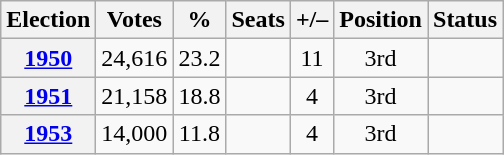<table class=wikitable style=text-align:center>
<tr>
<th>Election</th>
<th>Votes</th>
<th>%</th>
<th>Seats</th>
<th>+/–</th>
<th>Position</th>
<th>Status</th>
</tr>
<tr>
<th><a href='#'>1950</a></th>
<td>24,616</td>
<td>23.2</td>
<td></td>
<td> 11</td>
<td> 3rd</td>
<td></td>
</tr>
<tr>
<th><a href='#'>1951</a></th>
<td>21,158</td>
<td>18.8</td>
<td></td>
<td> 4</td>
<td> 3rd</td>
<td></td>
</tr>
<tr>
<th><a href='#'>1953</a></th>
<td>14,000</td>
<td>11.8</td>
<td></td>
<td> 4</td>
<td> 3rd</td>
<td></td>
</tr>
</table>
